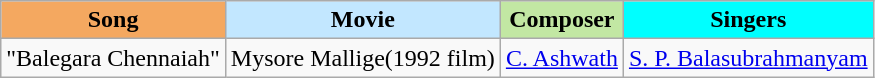<table class="wikitable sortable">
<tr>
<th style="background:#f4a860">Song</th>
<th style="background:#c2e7ff">Movie</th>
<th style="background:#c2e7a3">Composer</th>
<th style="background:#00ffff">Singers</th>
</tr>
<tr>
<td>"Balegara Chennaiah"</td>
<td>Mysore Mallige(1992 film)</td>
<td><a href='#'>C. Ashwath</a></td>
<td><a href='#'>S. P. Balasubrahmanyam</a></td>
</tr>
</table>
